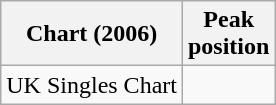<table class="wikitable">
<tr>
<th>Chart (2006)</th>
<th>Peak<br>position</th>
</tr>
<tr>
<td>UK Singles Chart</td>
<td></td>
</tr>
</table>
